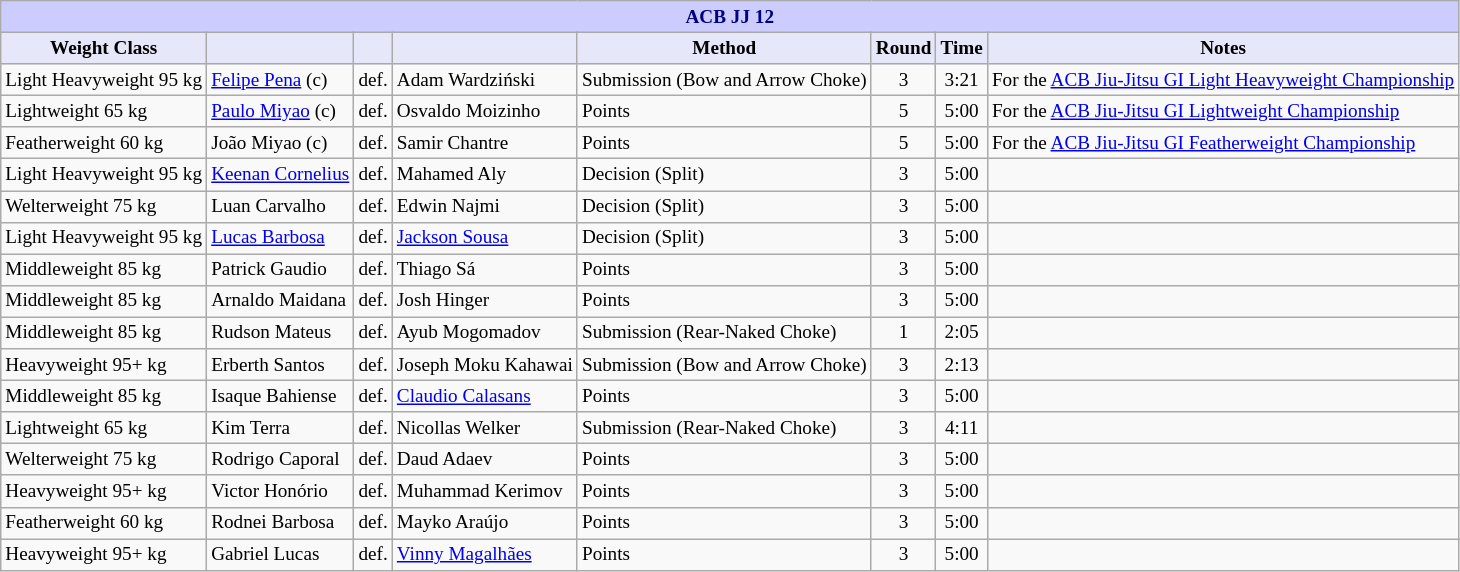<table class="wikitable" style="font-size: 80%;">
<tr>
<th colspan="8" style="background-color: #ccf; color: #000080; text-align: center;"><strong>ACB JJ 12</strong></th>
</tr>
<tr>
<th colspan="1" style="background-color: #E6E8FA; color: #000000; text-align: center;">Weight Class</th>
<th colspan="1" style="background-color: #E6E8FA; color: #000000; text-align: center;"></th>
<th colspan="1" style="background-color: #E6E8FA; color: #000000; text-align: center;"></th>
<th colspan="1" style="background-color: #E6E8FA; color: #000000; text-align: center;"></th>
<th colspan="1" style="background-color: #E6E8FA; color: #000000; text-align: center;">Method</th>
<th colspan="1" style="background-color: #E6E8FA; color: #000000; text-align: center;">Round</th>
<th colspan="1" style="background-color: #E6E8FA; color: #000000; text-align: center;">Time</th>
<th colspan="1" style="background-color: #E6E8FA; color: #000000; text-align: center;">Notes</th>
</tr>
<tr>
<td>Light Heavyweight 95 kg</td>
<td> <a href='#'>Felipe Pena</a> (c)</td>
<td align=center>def.</td>
<td> Adam Wardziński</td>
<td>Submission (Bow and Arrow Choke)</td>
<td align=center>3</td>
<td align=center>3:21</td>
<td>For the <a href='#'>ACB Jiu-Jitsu GI Light Heavyweight Championship</a></td>
</tr>
<tr>
<td>Lightweight 65 kg</td>
<td> <a href='#'>Paulo Miyao</a> (c)</td>
<td align=center>def.</td>
<td> Osvaldo Moizinho</td>
<td>Points</td>
<td align=center>5</td>
<td align=center>5:00</td>
<td>For the <a href='#'>ACB Jiu-Jitsu GI Lightweight Championship</a></td>
</tr>
<tr>
<td>Featherweight 60 kg</td>
<td> João Miyao (c)</td>
<td align=center>def.</td>
<td> Samir Chantre</td>
<td>Points</td>
<td align=center>5</td>
<td align=center>5:00</td>
<td>For the <a href='#'>ACB Jiu-Jitsu GI Featherweight Championship</a></td>
</tr>
<tr>
<td>Light Heavyweight 95 kg</td>
<td> <a href='#'>Keenan Cornelius</a></td>
<td align=center>def.</td>
<td> Mahamed Aly</td>
<td>Decision (Split)</td>
<td align=center>3</td>
<td align=center>5:00</td>
<td></td>
</tr>
<tr>
<td>Welterweight 75 kg</td>
<td> Luan Carvalho</td>
<td align=center>def.</td>
<td> Edwin Najmi</td>
<td>Decision (Split)</td>
<td align=center>3</td>
<td align=center>5:00</td>
<td></td>
</tr>
<tr>
<td>Light Heavyweight 95 kg</td>
<td> <a href='#'>Lucas Barbosa</a></td>
<td align=center>def.</td>
<td> <a href='#'>Jackson Sousa</a></td>
<td>Decision (Split)</td>
<td align=center>3</td>
<td align=center>5:00</td>
<td></td>
</tr>
<tr>
<td>Middleweight 85 kg</td>
<td> Patrick Gaudio</td>
<td align=center>def.</td>
<td> Thiago Sá</td>
<td>Points</td>
<td align=center>3</td>
<td align=center>5:00</td>
<td></td>
</tr>
<tr>
<td>Middleweight 85 kg</td>
<td> Arnaldo Maidana</td>
<td align=center>def.</td>
<td> Josh Hinger</td>
<td>Points</td>
<td align=center>3</td>
<td align=center>5:00</td>
<td></td>
</tr>
<tr>
<td>Middleweight 85 kg</td>
<td> Rudson Mateus</td>
<td align=center>def.</td>
<td> Ayub Mogomadov</td>
<td>Submission (Rear-Naked Choke)</td>
<td align=center>1</td>
<td align=center>2:05</td>
<td></td>
</tr>
<tr>
<td>Heavyweight 95+ kg</td>
<td> Erberth Santos</td>
<td align=center>def.</td>
<td> Joseph Moku Kahawai</td>
<td>Submission (Bow and Arrow Choke)</td>
<td align=center>3</td>
<td align=center>2:13</td>
<td></td>
</tr>
<tr>
<td>Middleweight 85 kg</td>
<td> Isaque Bahiense</td>
<td align=center>def.</td>
<td> <a href='#'>Claudio Calasans</a></td>
<td>Points</td>
<td align=center>3</td>
<td align=center>5:00</td>
<td></td>
</tr>
<tr>
<td>Lightweight 65 kg</td>
<td> Kim Terra</td>
<td align=center>def.</td>
<td> Nicollas Welker</td>
<td>Submission (Rear-Naked Choke)</td>
<td align=center>3</td>
<td align=center>4:11</td>
<td></td>
</tr>
<tr>
<td>Welterweight 75 kg</td>
<td> Rodrigo Caporal</td>
<td align=center>def.</td>
<td> Daud Adaev</td>
<td>Points</td>
<td align=center>3</td>
<td align=center>5:00</td>
<td></td>
</tr>
<tr>
<td>Heavyweight 95+ kg</td>
<td> Victor Honório</td>
<td align=center>def.</td>
<td> Muhammad Kerimov</td>
<td>Points</td>
<td align=center>3</td>
<td align=center>5:00</td>
<td></td>
</tr>
<tr>
<td>Featherweight 60 kg</td>
<td> Rodnei Barbosa</td>
<td align=center>def.</td>
<td> Mayko Araújo</td>
<td>Points</td>
<td align=center>3</td>
<td align=center>5:00</td>
<td></td>
</tr>
<tr>
<td>Heavyweight 95+ kg</td>
<td> Gabriel Lucas</td>
<td align=center>def.</td>
<td> <a href='#'>Vinny Magalhães</a></td>
<td>Points</td>
<td align=center>3</td>
<td align=center>5:00</td>
<td></td>
</tr>
</table>
